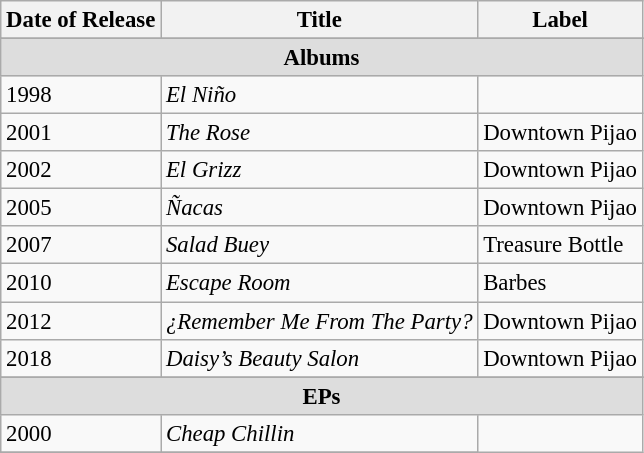<table class="wikitable" style="font-size: 95%;">
<tr>
<th>Date of Release</th>
<th>Title</th>
<th>Label</th>
</tr>
<tr>
</tr>
<tr>
</tr>
<tr bgcolor="#DDDDDD">
<td colspan=7 align=center><strong>Albums</strong></td>
</tr>
<tr>
<td>1998</td>
<td><em>El Niño</em></td>
<td></td>
</tr>
<tr>
<td>2001</td>
<td><em>The Rose</em></td>
<td>Downtown Pijao</td>
</tr>
<tr>
<td>2002</td>
<td><em>El Grizz</em></td>
<td>Downtown Pijao</td>
</tr>
<tr>
<td>2005</td>
<td><em>Ñacas</em></td>
<td>Downtown Pijao</td>
</tr>
<tr>
<td>2007</td>
<td><em>Salad Buey</em></td>
<td>Treasure Bottle</td>
</tr>
<tr>
<td>2010</td>
<td><em>Escape Room</em></td>
<td>Barbes</td>
</tr>
<tr>
<td>2012</td>
<td><em>¿Remember Me From The Party?</em></td>
<td>Downtown Pijao</td>
</tr>
<tr>
<td>2018</td>
<td><em>Daisy’s Beauty Salon</em></td>
<td>Downtown Pijao</td>
</tr>
<tr>
</tr>
<tr bgcolor="#DDDDDD">
<td colspan=7 align=center><strong>EPs</strong></td>
</tr>
<tr>
<td>2000</td>
<td><em>Cheap Chillin</em></td>
</tr>
<tr>
</tr>
</table>
